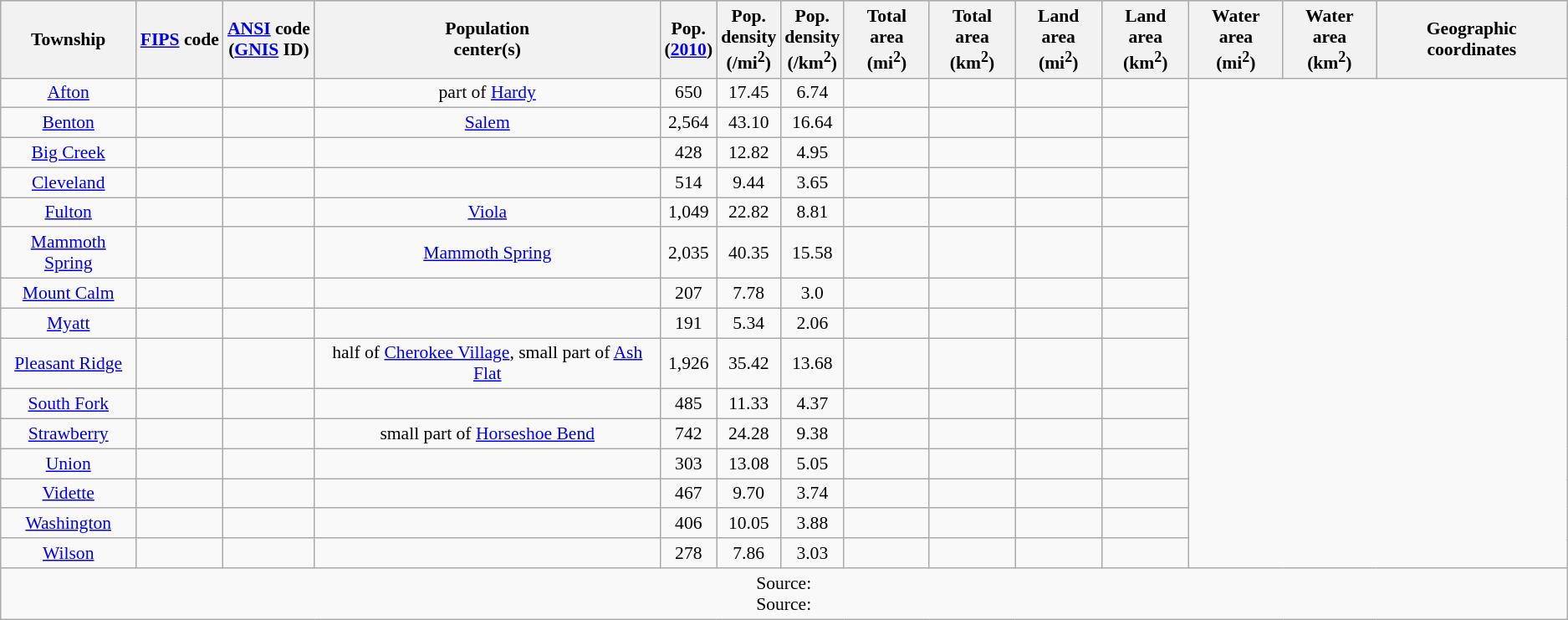<table class="wikitable sortable" style="text-align:center; font-size:90%;">
<tr style="background:#ccf;">
<th>Township</th>
<th><a href='#'>FIPS</a> code</th>
<th><a href='#'>ANSI</a> code<br>(<a href='#'>GNIS</a> ID)</th>
<th>Population<br>center(s)</th>
<th>Pop.<br>(<a href='#'>2010</a>)</th>
<th>Pop.<br>density<br>(/mi<sup>2</sup>)</th>
<th>Pop.<br>density<br>(/km<sup>2</sup>)</th>
<th>Total area<br>(mi<sup>2</sup>)</th>
<th>Total area<br>(km<sup>2</sup>)</th>
<th>Land area<br>(mi<sup>2</sup>)</th>
<th>Land area<br>(km<sup>2</sup>)</th>
<th>Water area<br>(mi<sup>2</sup>)</th>
<th>Water area<br>(km<sup>2</sup>)</th>
<th>Geographic coordinates</th>
</tr>
<tr>
<td><a href='#'>Afton</a></td>
<td></td>
<td></td>
<td>part of <a href='#'>Hardy</a></td>
<td>650</td>
<td>17.45</td>
<td>6.74</td>
<td></td>
<td></td>
<td></td>
<td></td>
</tr>
<tr>
<td><a href='#'>Benton</a></td>
<td></td>
<td></td>
<td><a href='#'>Salem</a></td>
<td>2,564</td>
<td>43.10</td>
<td>16.64</td>
<td></td>
<td></td>
<td></td>
<td></td>
</tr>
<tr>
<td><a href='#'>Big Creek</a></td>
<td></td>
<td></td>
<td></td>
<td>428</td>
<td>12.82</td>
<td>4.95</td>
<td></td>
<td></td>
<td></td>
<td></td>
</tr>
<tr>
<td><a href='#'>Cleveland</a></td>
<td></td>
<td></td>
<td></td>
<td>514</td>
<td>9.44</td>
<td>3.65</td>
<td></td>
<td></td>
<td></td>
<td></td>
</tr>
<tr>
<td><a href='#'>Fulton</a></td>
<td></td>
<td></td>
<td><a href='#'>Viola</a></td>
<td>1,049</td>
<td>22.82</td>
<td>8.81</td>
<td></td>
<td></td>
<td></td>
<td></td>
</tr>
<tr>
<td><a href='#'>Mammoth Spring</a></td>
<td></td>
<td></td>
<td><a href='#'>Mammoth Spring</a></td>
<td>2,035</td>
<td>40.35</td>
<td>15.58</td>
<td></td>
<td></td>
<td></td>
<td></td>
</tr>
<tr>
<td><a href='#'>Mount Calm</a></td>
<td></td>
<td></td>
<td></td>
<td>207</td>
<td>7.78</td>
<td>3.0</td>
<td></td>
<td></td>
<td></td>
<td></td>
</tr>
<tr>
<td><a href='#'>Myatt</a></td>
<td></td>
<td></td>
<td></td>
<td>191</td>
<td>5.34</td>
<td>2.06</td>
<td></td>
<td></td>
<td></td>
<td></td>
</tr>
<tr>
<td><a href='#'>Pleasant Ridge</a></td>
<td></td>
<td></td>
<td>half of <a href='#'>Cherokee Village</a>, small part of <a href='#'>Ash Flat</a></td>
<td>1,926</td>
<td>35.42</td>
<td>13.68</td>
<td></td>
<td></td>
<td></td>
<td></td>
</tr>
<tr>
<td><a href='#'>South Fork</a></td>
<td></td>
<td></td>
<td></td>
<td>485</td>
<td>11.33</td>
<td>4.37</td>
<td></td>
<td></td>
<td></td>
<td></td>
</tr>
<tr>
<td><a href='#'>Strawberry</a></td>
<td></td>
<td></td>
<td>small part of <a href='#'>Horseshoe Bend</a></td>
<td>742</td>
<td>24.28</td>
<td>9.38</td>
<td></td>
<td></td>
<td></td>
<td></td>
</tr>
<tr>
<td><a href='#'>Union</a></td>
<td></td>
<td></td>
<td></td>
<td>303</td>
<td>13.08</td>
<td>5.05</td>
<td></td>
<td></td>
<td></td>
<td></td>
</tr>
<tr>
<td><a href='#'>Vidette</a></td>
<td></td>
<td></td>
<td></td>
<td>467</td>
<td>9.70</td>
<td>3.74</td>
<td></td>
<td></td>
<td></td>
<td></td>
</tr>
<tr>
<td><a href='#'>Washington</a></td>
<td></td>
<td></td>
<td></td>
<td>406</td>
<td>10.05</td>
<td>3.88</td>
<td></td>
<td></td>
<td></td>
<td></td>
</tr>
<tr>
<td><a href='#'>Wilson</a></td>
<td></td>
<td></td>
<td></td>
<td>278</td>
<td>7.86</td>
<td>3.03</td>
<td></td>
<td></td>
<td></td>
<td></td>
</tr>
<tr>
<td colspan=14>Source: <br>Source: </td>
</tr>
</table>
